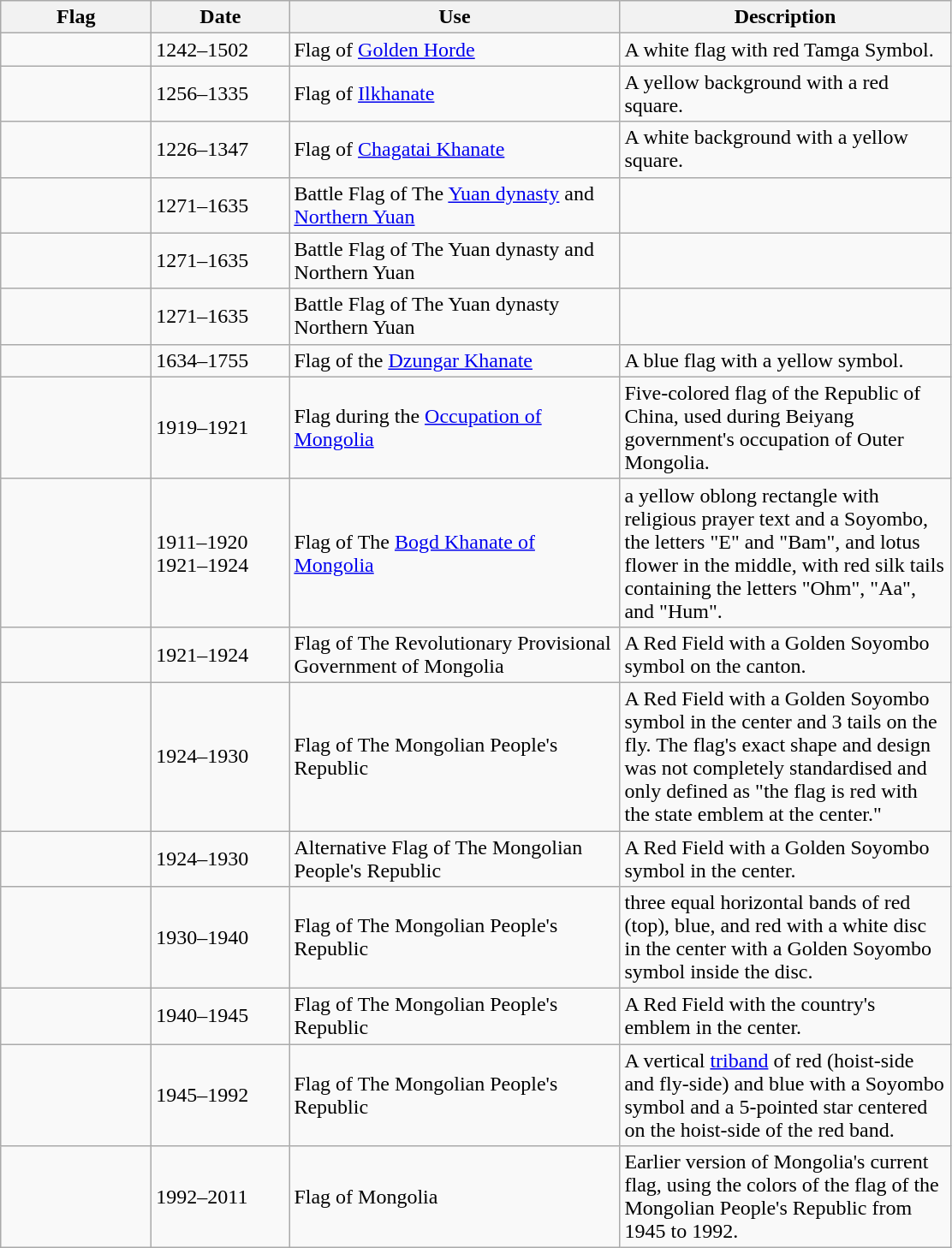<table class="wikitable">
<tr>
<th style="width:110px;">Flag</th>
<th style="width:100px;">Date</th>
<th style="width:250px;">Use</th>
<th style="width:250px;">Description</th>
</tr>
<tr>
<td></td>
<td>1242–1502</td>
<td>Flag of <a href='#'>Golden Horde</a></td>
<td>A white flag with red Tamga Symbol.</td>
</tr>
<tr>
<td></td>
<td>1256–1335</td>
<td>Flag of <a href='#'>Ilkhanate</a></td>
<td>A yellow background with a red square.</td>
</tr>
<tr>
<td></td>
<td>1226–1347</td>
<td>Flag of <a href='#'>Chagatai Khanate</a></td>
<td>A white background with a yellow square.</td>
</tr>
<tr>
<td></td>
<td>1271–1635</td>
<td>Battle Flag of The <a href='#'>Yuan dynasty</a> and <a href='#'>Northern Yuan</a></td>
<td></td>
</tr>
<tr>
<td></td>
<td>1271–1635</td>
<td>Battle Flag of The Yuan dynasty and Northern Yuan</td>
<td></td>
</tr>
<tr>
<td></td>
<td>1271–1635</td>
<td>Battle Flag of The Yuan dynasty Northern Yuan</td>
<td></td>
</tr>
<tr>
<td></td>
<td>1634–1755</td>
<td>Flag of the <a href='#'>Dzungar Khanate</a></td>
<td>A blue flag with a yellow symbol.</td>
</tr>
<tr>
<td></td>
<td>1919–1921</td>
<td>Flag during the <a href='#'>Occupation of Mongolia</a></td>
<td>Five-colored flag of the Republic of China, used during Beiyang government's occupation of Outer Mongolia.</td>
</tr>
<tr>
<td></td>
<td>1911–1920<br>1921–1924</td>
<td>Flag of The <a href='#'>Bogd Khanate of Mongolia</a></td>
<td>a yellow oblong rectangle with religious prayer text and a Soyombo, the letters "E" and "Bam", and lotus flower in the middle, with red silk tails containing the letters "Ohm", "Aa", and "Hum".</td>
</tr>
<tr>
<td></td>
<td>1921–1924</td>
<td>Flag of The Revolutionary Provisional Government of Mongolia</td>
<td>A Red Field with a Golden Soyombo symbol on the canton.</td>
</tr>
<tr>
<td></td>
<td>1924–1930</td>
<td>Flag of The Mongolian People's Republic</td>
<td>A Red Field with a Golden Soyombo symbol in the center and 3 tails on the fly. The flag's exact shape and design was not completely standardised and only defined as "the flag is red with the state emblem at the center."</td>
</tr>
<tr>
<td></td>
<td>1924–1930</td>
<td>Alternative Flag of The Mongolian People's Republic</td>
<td>A Red Field with a Golden Soyombo symbol in the center.</td>
</tr>
<tr>
<td></td>
<td>1930–1940</td>
<td>Flag of The Mongolian People's Republic</td>
<td>three equal horizontal bands of red (top), blue, and red with a white disc in the center with a Golden Soyombo symbol inside the disc.</td>
</tr>
<tr>
<td></td>
<td>1940–1945</td>
<td>Flag of The Mongolian People's Republic</td>
<td>A Red Field with the country's emblem in the center.</td>
</tr>
<tr>
<td></td>
<td>1945–1992</td>
<td>Flag of The Mongolian People's Republic</td>
<td>A vertical <a href='#'>triband</a> of red (hoist-side and fly-side) and blue with a Soyombo symbol and a 5-pointed star centered on the hoist-side of the red band.</td>
</tr>
<tr>
<td></td>
<td>1992–2011</td>
<td>Flag of Mongolia</td>
<td>Earlier version of Mongolia's current flag, using the colors of the flag of the Mongolian People's Republic from 1945 to 1992.</td>
</tr>
</table>
